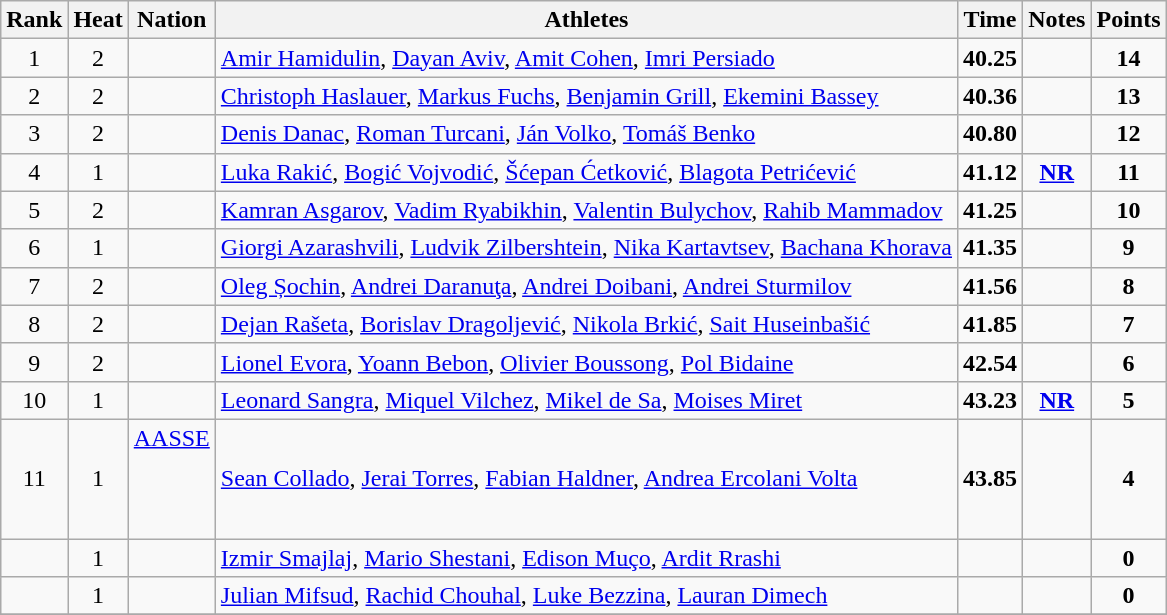<table class="wikitable sortable" style="text-align:center">
<tr>
<th>Rank</th>
<th>Heat</th>
<th>Nation</th>
<th>Athletes</th>
<th>Time</th>
<th>Notes</th>
<th>Points</th>
</tr>
<tr>
<td>1</td>
<td>2</td>
<td align=left></td>
<td align=left><a href='#'>Amir Hamidulin</a>, <a href='#'>Dayan Aviv</a>, <a href='#'>Amit Cohen</a>, <a href='#'>Imri Persiado</a></td>
<td><strong>40.25</strong></td>
<td></td>
<td><strong>14</strong></td>
</tr>
<tr>
<td>2</td>
<td>2</td>
<td align=left></td>
<td align=left><a href='#'>Christoph Haslauer</a>, <a href='#'>Markus Fuchs</a>, <a href='#'>Benjamin Grill</a>, <a href='#'>Ekemini Bassey</a></td>
<td><strong>40.36</strong></td>
<td></td>
<td><strong>13</strong></td>
</tr>
<tr>
<td>3</td>
<td>2</td>
<td align=left></td>
<td align=left><a href='#'>Denis Danac</a>, <a href='#'>Roman Turcani</a>, <a href='#'>Ján Volko</a>, <a href='#'>Tomáš Benko</a></td>
<td><strong>40.80</strong></td>
<td></td>
<td><strong>12</strong></td>
</tr>
<tr>
<td>4</td>
<td>1</td>
<td align=left></td>
<td align=left><a href='#'>Luka Rakić</a>, <a href='#'>Bogić Vojvodić</a>, <a href='#'>Šćepan Ćetković</a>, <a href='#'>Blagota Petrićević</a></td>
<td><strong>41.12</strong></td>
<td><strong><a href='#'>NR</a></strong></td>
<td><strong>11</strong></td>
</tr>
<tr>
<td>5</td>
<td>2</td>
<td align=left></td>
<td align=left><a href='#'>Kamran Asgarov</a>, <a href='#'>Vadim Ryabikhin</a>, <a href='#'>Valentin Bulychov</a>, <a href='#'>Rahib Mammadov</a></td>
<td><strong>41.25</strong></td>
<td></td>
<td><strong>10</strong></td>
</tr>
<tr>
<td>6</td>
<td>1</td>
<td align=left></td>
<td align=left><a href='#'>Giorgi Azarashvili</a>, <a href='#'>Ludvik Zilbershtein</a>, <a href='#'>Nika Kartavtsev</a>, <a href='#'>Bachana Khorava</a></td>
<td><strong>41.35</strong></td>
<td></td>
<td><strong>9</strong></td>
</tr>
<tr>
<td>7</td>
<td>2</td>
<td align=left></td>
<td align=left><a href='#'>Oleg Șochin</a>, <a href='#'>Andrei Daranuţa</a>, <a href='#'>Andrei Doibani</a>, <a href='#'>Andrei Sturmilov</a></td>
<td><strong>41.56</strong></td>
<td></td>
<td><strong>8</strong></td>
</tr>
<tr>
<td>8</td>
<td>2</td>
<td align=left></td>
<td align=left><a href='#'>Dejan Rašeta</a>, <a href='#'>Borislav Dragoljević</a>, <a href='#'>Nikola Brkić</a>, <a href='#'>Sait Huseinbašić</a></td>
<td><strong>41.85 </strong></td>
<td></td>
<td><strong>7</strong></td>
</tr>
<tr>
<td>9</td>
<td>2</td>
<td align=left></td>
<td align=left><a href='#'>Lionel Evora</a>, <a href='#'>Yoann Bebon</a>, <a href='#'>Olivier Boussong</a>, <a href='#'>Pol Bidaine</a></td>
<td><strong>42.54</strong></td>
<td></td>
<td><strong>6</strong></td>
</tr>
<tr>
<td>10</td>
<td>1</td>
<td align=left></td>
<td align=left><a href='#'>Leonard Sangra</a>, <a href='#'>Miquel Vilchez</a>, <a href='#'>Mikel de Sa</a>, <a href='#'>Moises Miret</a></td>
<td><strong>43.23</strong></td>
<td><strong><a href='#'>NR</a></strong></td>
<td><strong>5</strong></td>
</tr>
<tr>
<td>11</td>
<td>1</td>
<td align=left> <a href='#'>AASSE</a> <br><br> <br><br></td>
<td align=left><a href='#'>Sean Collado</a>, <a href='#'>Jerai Torres</a>, <a href='#'>Fabian Haldner</a>, <a href='#'>Andrea Ercolani Volta</a></td>
<td><strong>43.85</strong></td>
<td></td>
<td><strong>4</strong></td>
</tr>
<tr>
<td></td>
<td>1</td>
<td align=left></td>
<td align=left><a href='#'>Izmir Smajlaj</a>, <a href='#'>Mario Shestani</a>, <a href='#'>Edison Muço</a>, <a href='#'>Ardit Rrashi</a></td>
<td><strong> </strong></td>
<td></td>
<td><strong>0</strong></td>
</tr>
<tr>
<td></td>
<td>1</td>
<td align=left></td>
<td align=left><a href='#'>Julian Mifsud</a>, <a href='#'>Rachid Chouhal</a>, <a href='#'>Luke Bezzina</a>, <a href='#'>Lauran Dimech</a></td>
<td><strong></strong></td>
<td></td>
<td><strong>0</strong></td>
</tr>
<tr>
</tr>
</table>
